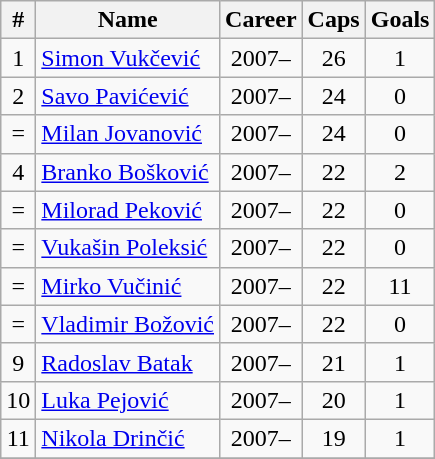<table class="wikitable" style="text-align: center;">
<tr>
<th>#</th>
<th>Name</th>
<th>Career</th>
<th>Caps</th>
<th>Goals</th>
</tr>
<tr>
<td>1</td>
<td align="left"><a href='#'>Simon Vukčević</a></td>
<td>2007–</td>
<td>26</td>
<td>1</td>
</tr>
<tr>
<td>2</td>
<td align="left"><a href='#'>Savo Pavićević</a></td>
<td>2007–</td>
<td>24</td>
<td>0</td>
</tr>
<tr>
<td>=</td>
<td align="left"><a href='#'>Milan Jovanović</a></td>
<td>2007–</td>
<td>24</td>
<td>0</td>
</tr>
<tr>
<td>4</td>
<td align="left"><a href='#'>Branko Bošković</a></td>
<td>2007–</td>
<td>22</td>
<td>2</td>
</tr>
<tr>
<td>=</td>
<td align="left"><a href='#'>Milorad Peković</a></td>
<td>2007–</td>
<td>22</td>
<td>0</td>
</tr>
<tr>
<td>=</td>
<td align="left"><a href='#'>Vukašin Poleksić</a></td>
<td>2007–</td>
<td>22</td>
<td>0</td>
</tr>
<tr>
<td>=</td>
<td align="left"><a href='#'>Mirko Vučinić</a></td>
<td>2007–</td>
<td>22</td>
<td>11</td>
</tr>
<tr>
<td>=</td>
<td align="left"><a href='#'>Vladimir Božović</a></td>
<td>2007–</td>
<td>22</td>
<td>0</td>
</tr>
<tr>
<td>9</td>
<td align="left"><a href='#'>Radoslav Batak</a></td>
<td>2007–</td>
<td>21</td>
<td>1</td>
</tr>
<tr>
<td>10</td>
<td align="left"><a href='#'>Luka Pejović</a></td>
<td>2007–</td>
<td>20</td>
<td>1</td>
</tr>
<tr>
<td>11</td>
<td align="left"><a href='#'>Nikola Drinčić</a></td>
<td>2007–</td>
<td>19</td>
<td>1</td>
</tr>
<tr>
</tr>
</table>
